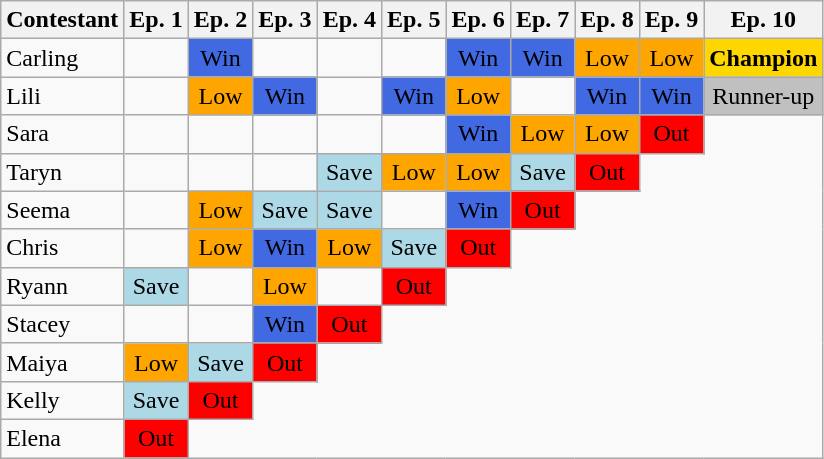<table class="wikitable" style="text-align:center;">
<tr>
<th>Contestant</th>
<th>Ep. 1</th>
<th>Ep. 2</th>
<th>Ep. 3</th>
<th>Ep. 4</th>
<th>Ep. 5</th>
<th>Ep. 6</th>
<th>Ep. 7</th>
<th>Ep. 8</th>
<th>Ep. 9</th>
<th>Ep. 10</th>
</tr>
<tr>
<td align="left">Carling</td>
<td></td>
<td style="background:royalblue;">Win</td>
<td></td>
<td></td>
<td></td>
<td style="background:royalblue;">Win</td>
<td style="background:royalblue;">Win</td>
<td style="background:orange;">Low</td>
<td style="background:orange;">Low</td>
<td style="background:gold;"><strong>Champion</strong></td>
</tr>
<tr>
<td align="left">Lili</td>
<td></td>
<td style="background:orange;">Low</td>
<td style="background:royalblue;">Win</td>
<td></td>
<td style="background:royalblue;">Win</td>
<td style="background:orange;">Low</td>
<td></td>
<td style="background:royalblue;">Win</td>
<td style="background:royalblue;">Win</td>
<td style="background:silver;">Runner-up</td>
</tr>
<tr>
<td align="left">Sara</td>
<td></td>
<td></td>
<td></td>
<td></td>
<td></td>
<td style="background:royalblue;">Win</td>
<td style="background:orange;">Low</td>
<td style="background:orange;">Low</td>
<td style="background:red;">Out</td>
</tr>
<tr>
<td align="left">Taryn</td>
<td></td>
<td></td>
<td></td>
<td style="background:lightblue;">Save</td>
<td style="background:orange;">Low</td>
<td style="background:orange;">Low</td>
<td style="background:lightblue;">Save</td>
<td style="background:red;">Out</td>
</tr>
<tr>
<td align="left">Seema</td>
<td></td>
<td style="background:orange;">Low</td>
<td style="background:lightblue;">Save</td>
<td style="background:lightblue;">Save</td>
<td></td>
<td style="background:royalblue;">Win</td>
<td style="background:red;">Out</td>
</tr>
<tr>
<td align="left">Chris</td>
<td></td>
<td style="background:orange;">Low</td>
<td style="background:royalblue;">Win</td>
<td style="background:orange;">Low</td>
<td style="background:lightblue;">Save</td>
<td style="background:red;">Out</td>
</tr>
<tr>
<td align="left">Ryann</td>
<td style="background:lightblue;">Save</td>
<td></td>
<td style="background:orange;">Low</td>
<td></td>
<td style="background:red;">Out</td>
</tr>
<tr>
<td align="left">Stacey</td>
<td></td>
<td></td>
<td style="background:royalblue;">Win</td>
<td style="background:red;">Out</td>
</tr>
<tr>
<td align="left">Maiya</td>
<td style="background:orange;">Low</td>
<td style="background:lightblue;">Save</td>
<td style="background:red;">Out</td>
</tr>
<tr>
<td align="left">Kelly</td>
<td style="background:lightblue;">Save</td>
<td style="background:red;">Out</td>
</tr>
<tr>
<td align="left">Elena</td>
<td style="background:red;">Out</td>
</tr>
</table>
